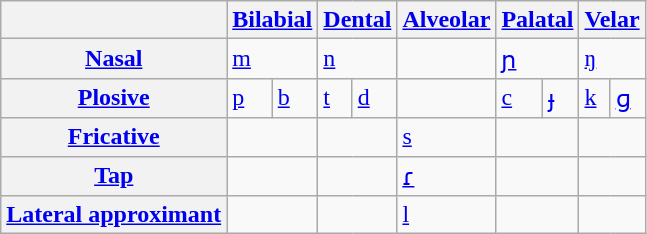<table class="wikitable">
<tr>
<th></th>
<th colspan="2"><a href='#'>Bilabial</a></th>
<th colspan="2"><a href='#'>Dental</a></th>
<th><a href='#'>Alveolar</a></th>
<th colspan="2"><a href='#'>Palatal</a></th>
<th colspan="2"><a href='#'>Velar</a></th>
</tr>
<tr>
<th><a href='#'>Nasal</a></th>
<td colspan="2"><a href='#'>m</a></td>
<td colspan="2"><a href='#'>n</a></td>
<td></td>
<td colspan="2"><a href='#'>ɲ</a></td>
<td colspan="2"><a href='#'>ŋ</a></td>
</tr>
<tr>
<th><a href='#'>Plosive</a></th>
<td><a href='#'>p</a></td>
<td><a href='#'>b</a></td>
<td><a href='#'>t</a></td>
<td><a href='#'>d</a></td>
<td></td>
<td><a href='#'>c</a></td>
<td><a href='#'>ɟ</a></td>
<td><a href='#'>k</a></td>
<td><a href='#'>ɡ</a></td>
</tr>
<tr>
<th><a href='#'>Fricative</a></th>
<td colspan="2"></td>
<td colspan="2"></td>
<td><a href='#'>s</a></td>
<td colspan="2"></td>
<td colspan="2"></td>
</tr>
<tr>
<th><a href='#'>Tap</a></th>
<td colspan="2"></td>
<td colspan="2"></td>
<td><a href='#'>ɾ</a></td>
<td colspan="2"></td>
<td colspan="2"></td>
</tr>
<tr>
<th><a href='#'>Lateral approximant</a></th>
<td colspan="2"></td>
<td colspan="2"></td>
<td><a href='#'>l</a></td>
<td colspan="2"></td>
<td colspan="2"></td>
</tr>
</table>
